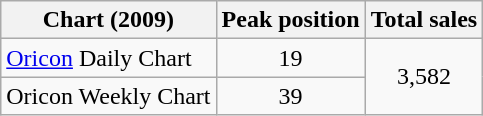<table class="wikitable">
<tr>
<th>Chart (2009)</th>
<th>Peak position</th>
<th>Total sales</th>
</tr>
<tr>
<td><a href='#'>Oricon</a> Daily Chart</td>
<td align="center">19</td>
<td rowspan="2" align="center">3,582</td>
</tr>
<tr>
<td>Oricon Weekly Chart</td>
<td align="center">39</td>
</tr>
</table>
